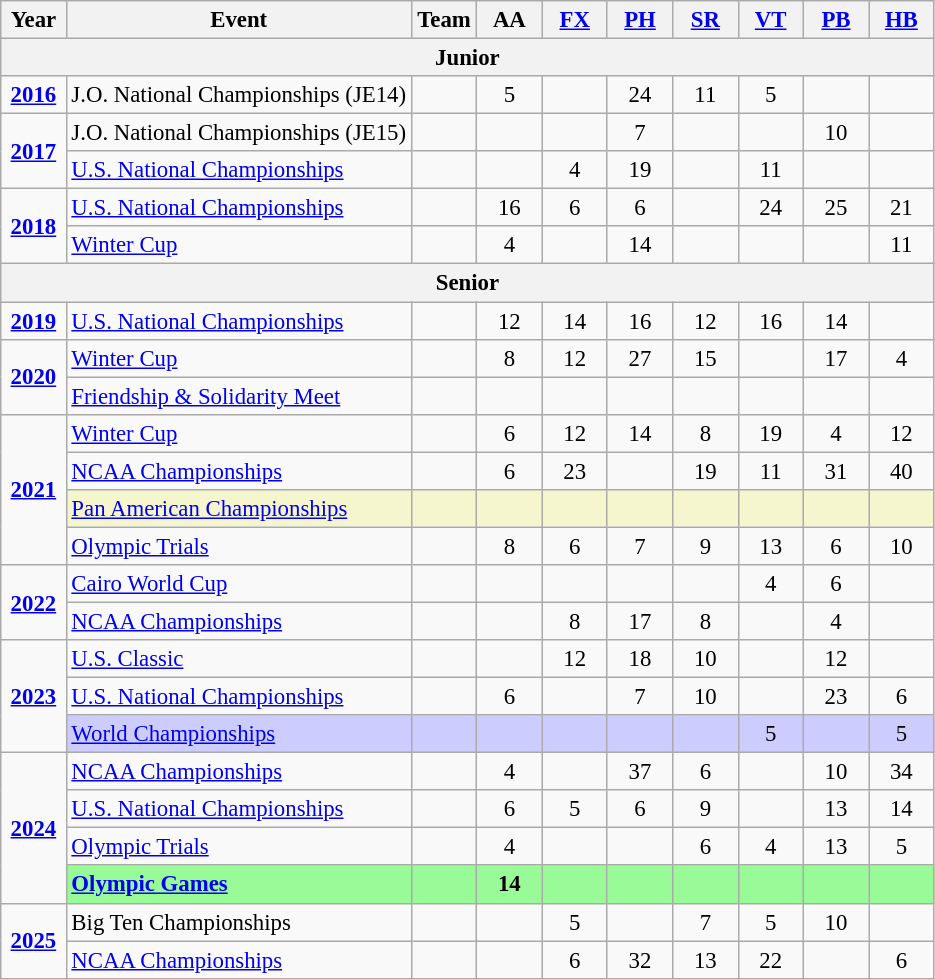<table class="wikitable sortable" style="text-align:center; font-size:95%;">
<tr>
<th width=7% class=unsortable>Year</th>
<th width=37% class=unsortable>Event</th>
<th width=7% class=unsortable>Team</th>
<th width=7% class=unsortable>AA</th>
<th width=7% class=unsortable><a href='#'>FX</a></th>
<th width=7% class=unsortable><a href='#'>PH</a></th>
<th width=7% class=unsortable><a href='#'>SR</a></th>
<th width=7% class=unsortable><a href='#'>VT</a></th>
<th width=7% class=unsortable><a href='#'>PB</a></th>
<th width=7% class=unsortable><a href='#'>HB</a></th>
</tr>
<tr>
<th colspan="10">Junior</th>
</tr>
<tr>
<td rowspan="1"><strong><a href='#'>2016</a></strong></td>
<td align=left>J.O. National Championships (JE14)</td>
<td></td>
<td>5</td>
<td></td>
<td>24</td>
<td>11</td>
<td>5</td>
<td></td>
<td></td>
</tr>
<tr>
<td rowspan="2"><strong><a href='#'>2017</a></strong></td>
<td align=left>J.O. National Championships (JE15)</td>
<td></td>
<td></td>
<td></td>
<td>7</td>
<td></td>
<td></td>
<td>10</td>
<td></td>
</tr>
<tr>
<td align=left><a href='#'>U.S. National Championships</a></td>
<td></td>
<td></td>
<td>4</td>
<td>19</td>
<td></td>
<td>11</td>
<td></td>
<td></td>
</tr>
<tr>
<td rowspan="2"><strong><a href='#'>2018</a></strong></td>
<td align=left><a href='#'>U.S. National Championships</a></td>
<td></td>
<td>16</td>
<td>6</td>
<td>6</td>
<td></td>
<td>24</td>
<td>25</td>
<td>21</td>
</tr>
<tr>
<td align=left><a href='#'>Winter Cup</a></td>
<td></td>
<td>4</td>
<td></td>
<td>14</td>
<td></td>
<td></td>
<td></td>
<td>11</td>
</tr>
<tr>
<th colspan="10">Senior</th>
</tr>
<tr>
<td rowspan="1"><strong><a href='#'>2019</a></strong></td>
<td align=left><a href='#'>U.S. National Championships</a></td>
<td></td>
<td>12</td>
<td>14</td>
<td>16</td>
<td>12</td>
<td>16</td>
<td>14</td>
<td></td>
</tr>
<tr>
<td rowspan="2"><strong><a href='#'>2020</a></strong></td>
<td align=left><a href='#'>Winter Cup</a></td>
<td></td>
<td>8</td>
<td>12</td>
<td>27</td>
<td>15</td>
<td></td>
<td>17</td>
<td>4</td>
</tr>
<tr>
<td align=left><a href='#'>Friendship & Solidarity Meet</a></td>
<td></td>
<td></td>
<td></td>
<td></td>
<td></td>
<td></td>
<td></td>
</tr>
<tr>
<td rowspan="4"><strong><a href='#'>2021</a></strong></td>
<td align=left><a href='#'>Winter Cup</a></td>
<td></td>
<td>6</td>
<td>12</td>
<td>14</td>
<td>8</td>
<td>19</td>
<td>4</td>
<td>12</td>
</tr>
<tr>
<td align=left><a href='#'>NCAA Championships</a></td>
<td></td>
<td>6</td>
<td>23</td>
<td></td>
<td>19</td>
<td>11</td>
<td>31</td>
<td>40</td>
</tr>
<tr bgcolor=#F5F6CE>
<td align=left><a href='#'>Pan American Championships</a></td>
<td></td>
<td></td>
<td></td>
<td></td>
<td></td>
<td></td>
<td></td>
<td></td>
</tr>
<tr>
<td align=left><a href='#'>Olympic Trials</a></td>
<td></td>
<td>8</td>
<td>6</td>
<td>7</td>
<td>9</td>
<td>13</td>
<td>6</td>
<td>10</td>
</tr>
<tr>
<td rowspan="2"><strong><a href='#'>2022</a></strong></td>
<td align=left><a href='#'>Cairo World Cup</a></td>
<td></td>
<td></td>
<td></td>
<td></td>
<td></td>
<td>4</td>
<td>6</td>
<td></td>
</tr>
<tr>
<td align=left><a href='#'>NCAA Championships</a></td>
<td></td>
<td></td>
<td>8</td>
<td>17</td>
<td>8</td>
<td></td>
<td>4</td>
<td></td>
</tr>
<tr>
<td rowspan="3"><strong><a href='#'>2023</a></strong></td>
<td align=left><a href='#'>U.S. Classic</a></td>
<td></td>
<td></td>
<td>12</td>
<td>18</td>
<td>10</td>
<td></td>
<td>12</td>
<td></td>
</tr>
<tr>
<td align=left><a href='#'>U.S. National Championships</a></td>
<td></td>
<td>6</td>
<td></td>
<td>7</td>
<td>10</td>
<td></td>
<td>23</td>
<td>6</td>
</tr>
<tr bgcolor=#CCCCFF>
<td align=left><a href='#'>World Championships</a></td>
<td></td>
<td></td>
<td></td>
<td></td>
<td></td>
<td>5</td>
<td></td>
<td>5</td>
</tr>
<tr>
<td rowspan="4"><strong><a href='#'>2024</a></strong></td>
<td align=left><a href='#'>NCAA Championships</a></td>
<td></td>
<td>4</td>
<td></td>
<td>37</td>
<td>6</td>
<td></td>
<td>10</td>
<td>34</td>
</tr>
<tr>
<td align=left><a href='#'>U.S. National Championships</a></td>
<td></td>
<td>6</td>
<td>5</td>
<td>6</td>
<td>9</td>
<td></td>
<td>13</td>
<td>14</td>
</tr>
<tr>
<td align=left><a href='#'>Olympic Trials</a></td>
<td></td>
<td>4</td>
<td></td>
<td></td>
<td>6</td>
<td>4</td>
<td>13</td>
<td>5</td>
</tr>
<tr bgcolor=98FB98>
<td align=left><strong><a href='#'>Olympic Games</a></strong></td>
<td></td>
<td><strong>14</strong></td>
<td></td>
<td></td>
<td></td>
<td></td>
<td></td>
<td></td>
</tr>
<tr>
<td rowspan="2"><strong><a href='#'>2025</a></strong></td>
<td align=left>Big Ten Championships</td>
<td></td>
<td></td>
<td>5</td>
<td></td>
<td>7</td>
<td>5</td>
<td>10</td>
<td></td>
</tr>
<tr>
<td align=left><a href='#'>NCAA Championships</a></td>
<td></td>
<td></td>
<td>6</td>
<td>32</td>
<td>13</td>
<td>22</td>
<td></td>
<td>6</td>
</tr>
<tr>
</tr>
</table>
